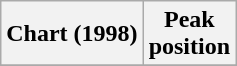<table class="wikitable plainrowheaders" style="text-align:center">
<tr>
<th scope="col">Chart (1998)</th>
<th scope="col">Peak<br>position</th>
</tr>
<tr>
</tr>
</table>
